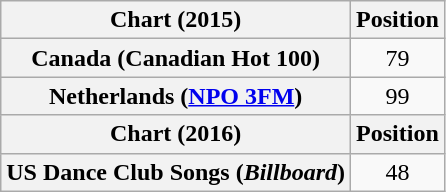<table class="wikitable plainrowheaders " style="text-align:center">
<tr>
<th>Chart (2015)</th>
<th>Position</th>
</tr>
<tr>
<th scope="row">Canada (Canadian Hot 100)</th>
<td>79</td>
</tr>
<tr>
<th scope="row">Netherlands (<a href='#'>NPO 3FM</a>)</th>
<td>99</td>
</tr>
<tr>
<th>Chart (2016)</th>
<th>Position</th>
</tr>
<tr>
<th scope="row">US Dance Club Songs (<em>Billboard</em>)</th>
<td>48</td>
</tr>
</table>
